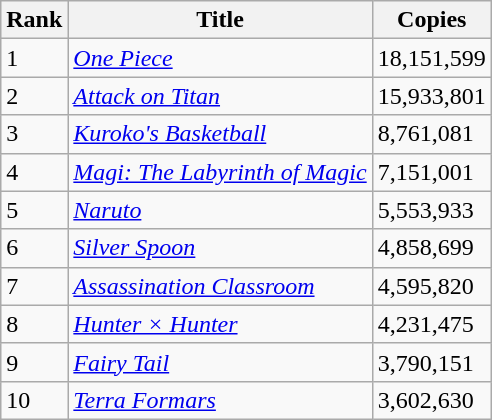<table class="wikitable sortable" style="margin:auto; margin:auto;">
<tr>
<th>Rank</th>
<th>Title</th>
<th>Copies</th>
</tr>
<tr>
<td>1</td>
<td><em><a href='#'>One Piece</a></em></td>
<td>18,151,599</td>
</tr>
<tr>
<td>2</td>
<td><em><a href='#'>Attack on Titan</a></em></td>
<td>15,933,801</td>
</tr>
<tr>
<td>3</td>
<td><em><a href='#'>Kuroko's Basketball</a></em></td>
<td>8,761,081</td>
</tr>
<tr>
<td>4</td>
<td><em><a href='#'>Magi: The Labyrinth of Magic</a></em></td>
<td>7,151,001</td>
</tr>
<tr>
<td>5</td>
<td><em><a href='#'>Naruto</a></em></td>
<td>5,553,933</td>
</tr>
<tr>
<td>6</td>
<td><em><a href='#'>Silver Spoon</a></em></td>
<td>4,858,699</td>
</tr>
<tr>
<td>7</td>
<td><em><a href='#'>Assassination Classroom</a></em></td>
<td>4,595,820</td>
</tr>
<tr>
<td>8</td>
<td><em><a href='#'>Hunter × Hunter</a></em></td>
<td>4,231,475</td>
</tr>
<tr>
<td>9</td>
<td><em><a href='#'>Fairy Tail</a></em></td>
<td>3,790,151</td>
</tr>
<tr>
<td>10</td>
<td><em><a href='#'>Terra Formars</a></em></td>
<td>3,602,630</td>
</tr>
</table>
